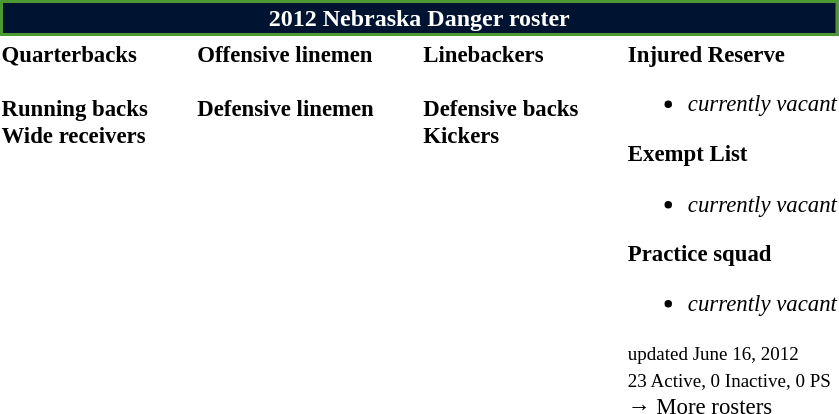<table class="toccolours" style="text-align: left;">
<tr>
<th colspan="7" style="background:#001431; border:2px solid #4A9A31; color:white; text-align:center;"><strong>2012 Nebraska Danger roster</strong></th>
</tr>
<tr>
<td style="font-size: 95%;" valign="top"><strong>Quarterbacks</strong><br>
<br><strong>Running backs</strong>

<br><strong>Wide receivers</strong>



</td>
<td style="width: 25px;"></td>
<td style="font-size: 95%;" valign="top"><strong>Offensive linemen</strong><br>


<br><strong>Defensive linemen</strong>


</td>
<td style="width: 25px;"></td>
<td style="font-size: 95%;" valign="top"><strong>Linebackers</strong><br><br><strong>Defensive backs</strong>





<br><strong>Kickers</strong>
</td>
<td style="width: 25px;"></td>
<td style="font-size: 95%;" valign="top"><strong>Injured Reserve</strong><br><ul><li><em>currently vacant</em></li></ul><strong>Exempt List</strong><ul><li><em>currently vacant</em></li></ul><strong>Practice squad</strong><ul><li><em>currently vacant</em></li></ul><small> updated June 16, 2012</small><br>
<small>23 Active, 0 Inactive, 0 PS</small><br>→ More rosters</td>
</tr>
<tr>
</tr>
</table>
